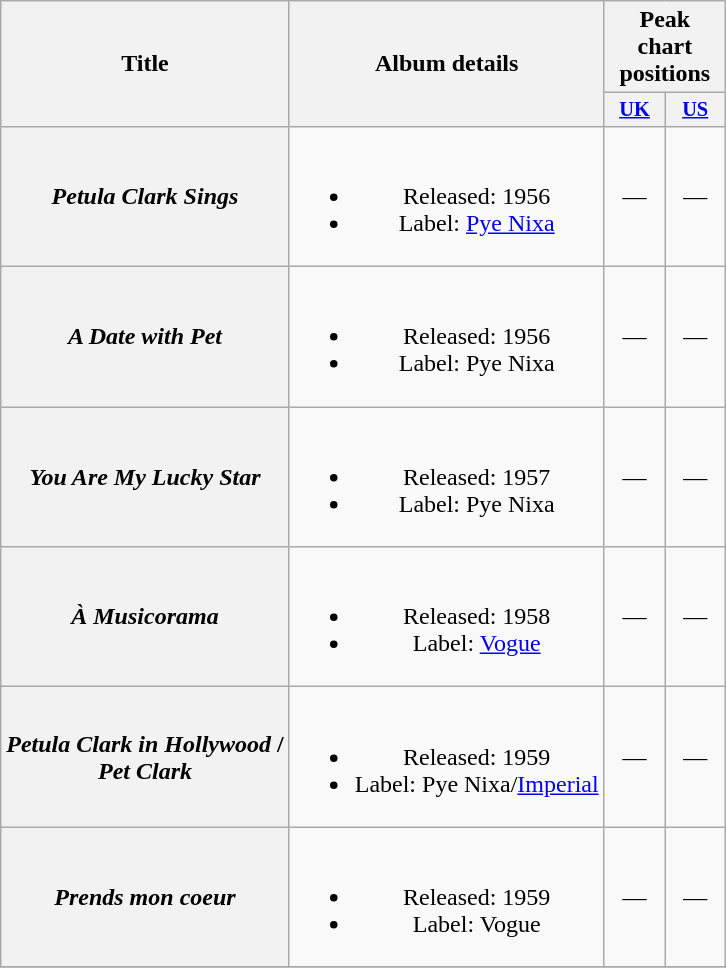<table class="wikitable plainrowheaders" style="text-align:center;">
<tr>
<th rowspan="2" scope="col">Title</th>
<th rowspan="2" scope="col">Album details</th>
<th colspan="2">Peak chart positions</th>
</tr>
<tr>
<th scope="col" style="width:2.5em;font-size:85%"><a href='#'>UK</a><br></th>
<th scope="col" style="width:2.5em;font-size:85%"><a href='#'>US</a><br></th>
</tr>
<tr>
<th scope="row"><em>Petula Clark Sings</em></th>
<td><br><ul><li>Released: 1956 </li><li>Label: <a href='#'>Pye Nixa</a></li></ul></td>
<td>—</td>
<td>—</td>
</tr>
<tr>
<th scope="row"><em>A Date with Pet</em></th>
<td><br><ul><li>Released: 1956 </li><li>Label: Pye Nixa</li></ul></td>
<td>—</td>
<td>—</td>
</tr>
<tr>
<th scope="row"><em>You Are My Lucky Star</em></th>
<td><br><ul><li>Released: 1957 </li><li>Label: Pye Nixa</li></ul></td>
<td>—</td>
<td>—</td>
</tr>
<tr>
<th scope="row"><em>À Musicorama</em></th>
<td><br><ul><li>Released: 1958 </li><li>Label: <a href='#'>Vogue</a></li></ul></td>
<td>—</td>
<td>—</td>
</tr>
<tr>
<th scope="row"><em>Petula Clark in Hollywood</em> /<br><em>Pet Clark</em></th>
<td><br><ul><li>Released: 1959 </li><li>Label: Pye Nixa/<a href='#'>Imperial</a></li></ul></td>
<td>—</td>
<td>—</td>
</tr>
<tr>
<th scope="row"><em>Prends mon coeur</em></th>
<td><br><ul><li>Released: 1959 </li><li>Label: Vogue</li></ul></td>
<td>—</td>
<td>—</td>
</tr>
<tr>
</tr>
</table>
